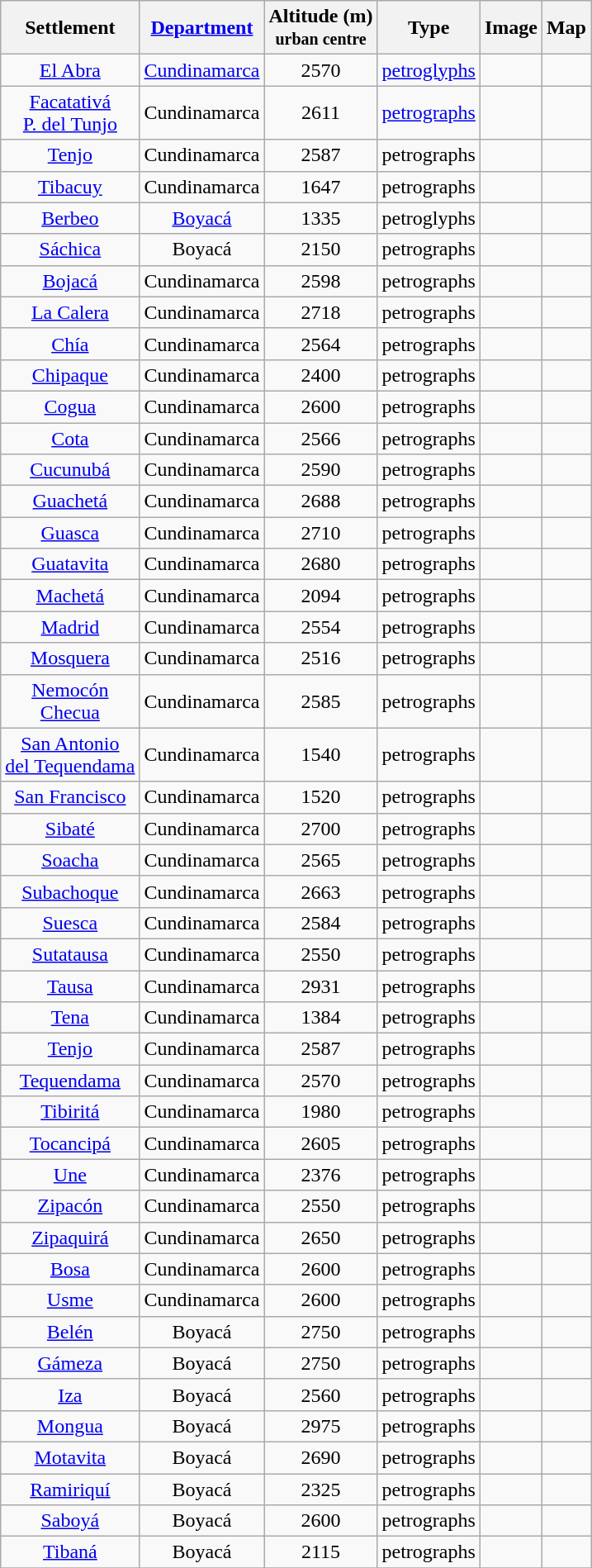<table class="wikitable sortable mw-collapsible mw-collapsed">
<tr>
<th scope="col">Settlement</th>
<th scope="col"><a href='#'>Department</a></th>
<th scope="col">Altitude (m)<br><small>urban centre</small></th>
<th scope="col">Type</th>
<th scope="col">Image</th>
<th scope="col">Map</th>
</tr>
<tr>
<td align=center><a href='#'>El Abra</a></td>
<td align=center><a href='#'>Cundinamarca</a></td>
<td align=center>2570</td>
<td align=center><a href='#'>petroglyphs</a></td>
<td align=center></td>
<td align=center></td>
</tr>
<tr>
<td align=center><a href='#'>Facatativá</a><br><a href='#'>P. del Tunjo</a></td>
<td align=center>Cundinamarca</td>
<td align=center>2611</td>
<td align=center><a href='#'>petrographs</a></td>
<td align=center></td>
<td align=center></td>
</tr>
<tr>
<td align=center><a href='#'>Tenjo</a></td>
<td align=center>Cundinamarca</td>
<td align=center>2587</td>
<td align=center>petrographs</td>
<td align=center></td>
<td align=center></td>
</tr>
<tr>
<td align=center><a href='#'>Tibacuy</a></td>
<td align=center>Cundinamarca</td>
<td align=center>1647</td>
<td align=center>petrographs</td>
<td align=center></td>
<td align=center></td>
</tr>
<tr>
<td align=center><a href='#'>Berbeo</a></td>
<td align=center><a href='#'>Boyacá</a></td>
<td align=center>1335</td>
<td align=center>petroglyphs</td>
<td align=center></td>
<td align=center></td>
</tr>
<tr>
<td align=center><a href='#'>Sáchica</a></td>
<td align=center>Boyacá</td>
<td align=center>2150</td>
<td align=center>petrographs</td>
<td align=center></td>
<td align=center></td>
</tr>
<tr>
<td align=center><a href='#'>Bojacá</a></td>
<td align=center>Cundinamarca</td>
<td align=center>2598</td>
<td align=center>petrographs</td>
<td align=center></td>
<td align=center></td>
</tr>
<tr>
<td align=center><a href='#'>La Calera</a></td>
<td align=center>Cundinamarca</td>
<td align=center>2718</td>
<td align=center>petrographs</td>
<td align=center></td>
<td align=center></td>
</tr>
<tr>
<td align=center><a href='#'>Chía</a></td>
<td align=center>Cundinamarca</td>
<td align=center>2564</td>
<td align=center>petrographs</td>
<td align=center></td>
<td align=center></td>
</tr>
<tr>
<td align=center><a href='#'>Chipaque</a></td>
<td align=center>Cundinamarca</td>
<td align=center>2400</td>
<td align=center>petrographs</td>
<td align=center></td>
<td align=center></td>
</tr>
<tr>
<td align=center><a href='#'>Cogua</a></td>
<td align=center>Cundinamarca</td>
<td align=center>2600</td>
<td align=center>petrographs</td>
<td align=center></td>
<td align=center></td>
</tr>
<tr>
<td align=center><a href='#'>Cota</a></td>
<td align=center>Cundinamarca</td>
<td align=center>2566</td>
<td align=center>petrographs</td>
<td align=center></td>
<td align=center></td>
</tr>
<tr>
<td align=center><a href='#'>Cucunubá</a></td>
<td align=center>Cundinamarca</td>
<td align=center>2590</td>
<td align=center>petrographs</td>
<td align=center></td>
<td align=center></td>
</tr>
<tr>
<td align=center><a href='#'>Guachetá</a></td>
<td align=center>Cundinamarca</td>
<td align=center>2688</td>
<td align=center>petrographs</td>
<td align=center></td>
<td align=center></td>
</tr>
<tr>
<td align=center><a href='#'>Guasca</a></td>
<td align=center>Cundinamarca</td>
<td align=center>2710</td>
<td align=center>petrographs</td>
<td align=center></td>
<td align=center></td>
</tr>
<tr>
<td align=center><a href='#'>Guatavita</a></td>
<td align=center>Cundinamarca</td>
<td align=center>2680</td>
<td align=center>petrographs</td>
<td align=center></td>
<td align=center></td>
</tr>
<tr>
<td align=center><a href='#'>Machetá</a></td>
<td align=center>Cundinamarca</td>
<td align=center>2094</td>
<td align=center>petrographs</td>
<td align=center></td>
<td align=center></td>
</tr>
<tr>
<td align=center><a href='#'>Madrid</a></td>
<td align=center>Cundinamarca</td>
<td align=center>2554</td>
<td align=center>petrographs</td>
<td align=center></td>
<td align=center></td>
</tr>
<tr>
<td align=center><a href='#'>Mosquera</a></td>
<td align=center>Cundinamarca</td>
<td align=center>2516</td>
<td align=center>petrographs</td>
<td align=center></td>
<td align=center></td>
</tr>
<tr>
<td align=center><a href='#'>Nemocón</a><br><a href='#'>Checua</a></td>
<td align=center>Cundinamarca</td>
<td align=center>2585</td>
<td align=center>petrographs</td>
<td align=center></td>
<td align=center></td>
</tr>
<tr>
<td align=center><a href='#'>San Antonio<br>del Tequendama</a></td>
<td align=center>Cundinamarca</td>
<td align=center>1540</td>
<td align=center>petrographs</td>
<td align=center></td>
<td align=center></td>
</tr>
<tr>
<td align=center><a href='#'>San Francisco</a></td>
<td align=center>Cundinamarca</td>
<td align=center>1520</td>
<td align=center>petrographs</td>
<td align=center></td>
<td align=center></td>
</tr>
<tr>
<td align=center><a href='#'>Sibaté</a></td>
<td align=center>Cundinamarca</td>
<td align=center>2700</td>
<td align=center>petrographs</td>
<td align=center></td>
<td align=center></td>
</tr>
<tr>
<td align=center><a href='#'>Soacha</a></td>
<td align=center>Cundinamarca</td>
<td align=center>2565</td>
<td align=center>petrographs</td>
<td align=center></td>
<td align=center></td>
</tr>
<tr>
<td align=center><a href='#'>Subachoque</a></td>
<td align=center>Cundinamarca</td>
<td align=center>2663</td>
<td align=center>petrographs</td>
<td align=center></td>
<td align=center></td>
</tr>
<tr>
<td align=center><a href='#'>Suesca</a></td>
<td align=center>Cundinamarca</td>
<td align=center>2584</td>
<td align=center>petrographs</td>
<td align=center></td>
<td align=center></td>
</tr>
<tr>
<td align=center><a href='#'>Sutatausa</a></td>
<td align=center>Cundinamarca</td>
<td align=center>2550</td>
<td align=center>petrographs</td>
<td align=center></td>
<td align=center></td>
</tr>
<tr>
<td align=center><a href='#'>Tausa</a></td>
<td align=center>Cundinamarca</td>
<td align=center>2931</td>
<td align=center>petrographs</td>
<td align=center></td>
<td align=center></td>
</tr>
<tr>
<td align=center><a href='#'>Tena</a></td>
<td align=center>Cundinamarca</td>
<td align=center>1384</td>
<td align=center>petrographs</td>
<td align=center></td>
<td align=center></td>
</tr>
<tr>
<td align=center><a href='#'>Tenjo</a></td>
<td align=center>Cundinamarca</td>
<td align=center>2587</td>
<td align=center>petrographs</td>
<td align=center></td>
<td align=center></td>
</tr>
<tr>
<td align=center><a href='#'>Tequendama</a></td>
<td align=center>Cundinamarca</td>
<td align=center>2570</td>
<td align=center>petrographs</td>
<td align=center></td>
<td align=center></td>
</tr>
<tr>
<td align=center><a href='#'>Tibiritá</a></td>
<td align=center>Cundinamarca</td>
<td align=center>1980</td>
<td align=center>petrographs</td>
<td align=center></td>
<td align=center></td>
</tr>
<tr>
<td align=center><a href='#'>Tocancipá</a></td>
<td align=center>Cundinamarca</td>
<td align=center>2605</td>
<td align=center>petrographs</td>
<td align=center></td>
<td align=center></td>
</tr>
<tr>
<td align=center><a href='#'>Une</a></td>
<td align=center>Cundinamarca</td>
<td align=center>2376</td>
<td align=center>petrographs</td>
<td align=center></td>
<td align=center></td>
</tr>
<tr>
<td align=center><a href='#'>Zipacón</a></td>
<td align=center>Cundinamarca</td>
<td align=center>2550</td>
<td align=center>petrographs</td>
<td align=center></td>
<td align=center></td>
</tr>
<tr>
<td align=center><a href='#'>Zipaquirá</a></td>
<td align=center>Cundinamarca</td>
<td align=center>2650</td>
<td align=center>petrographs</td>
<td align=center></td>
<td align=center></td>
</tr>
<tr>
<td align=center><a href='#'>Bosa</a></td>
<td align=center>Cundinamarca</td>
<td align=center>2600</td>
<td align=center>petrographs</td>
<td align=center></td>
<td align=center></td>
</tr>
<tr>
<td align=center><a href='#'>Usme</a></td>
<td align=center>Cundinamarca</td>
<td align=center>2600</td>
<td align=center>petrographs</td>
<td align=center></td>
<td align=center></td>
</tr>
<tr>
<td align=center><a href='#'>Belén</a></td>
<td align=center>Boyacá</td>
<td align=center>2750</td>
<td align=center>petrographs</td>
<td align=center></td>
<td align=center></td>
</tr>
<tr>
<td align=center><a href='#'>Gámeza</a></td>
<td align=center>Boyacá</td>
<td align=center>2750</td>
<td align=center>petrographs</td>
<td align=center></td>
<td align=center></td>
</tr>
<tr>
<td align=center><a href='#'>Iza</a></td>
<td align=center>Boyacá</td>
<td align=center>2560</td>
<td align=center>petrographs</td>
<td align=center></td>
<td align=center></td>
</tr>
<tr>
<td align=center><a href='#'>Mongua</a></td>
<td align=center>Boyacá</td>
<td align=center>2975</td>
<td align=center>petrographs</td>
<td align=center></td>
<td align=center></td>
</tr>
<tr>
<td align=center><a href='#'>Motavita</a></td>
<td align=center>Boyacá</td>
<td align=center>2690</td>
<td align=center>petrographs</td>
<td align=center></td>
<td align=center></td>
</tr>
<tr>
<td align=center><a href='#'>Ramiriquí</a></td>
<td align=center>Boyacá</td>
<td align=center>2325</td>
<td align=center>petrographs</td>
<td align=center></td>
<td align=center></td>
</tr>
<tr>
<td align=center><a href='#'>Saboyá</a></td>
<td align=center>Boyacá</td>
<td align=center>2600</td>
<td align=center>petrographs</td>
<td align=center></td>
<td align=center></td>
</tr>
<tr>
<td align=center><a href='#'>Tibaná</a></td>
<td align=center>Boyacá</td>
<td align=center>2115</td>
<td align=center>petrographs</td>
<td align=center></td>
<td align=center></td>
</tr>
<tr>
</tr>
</table>
